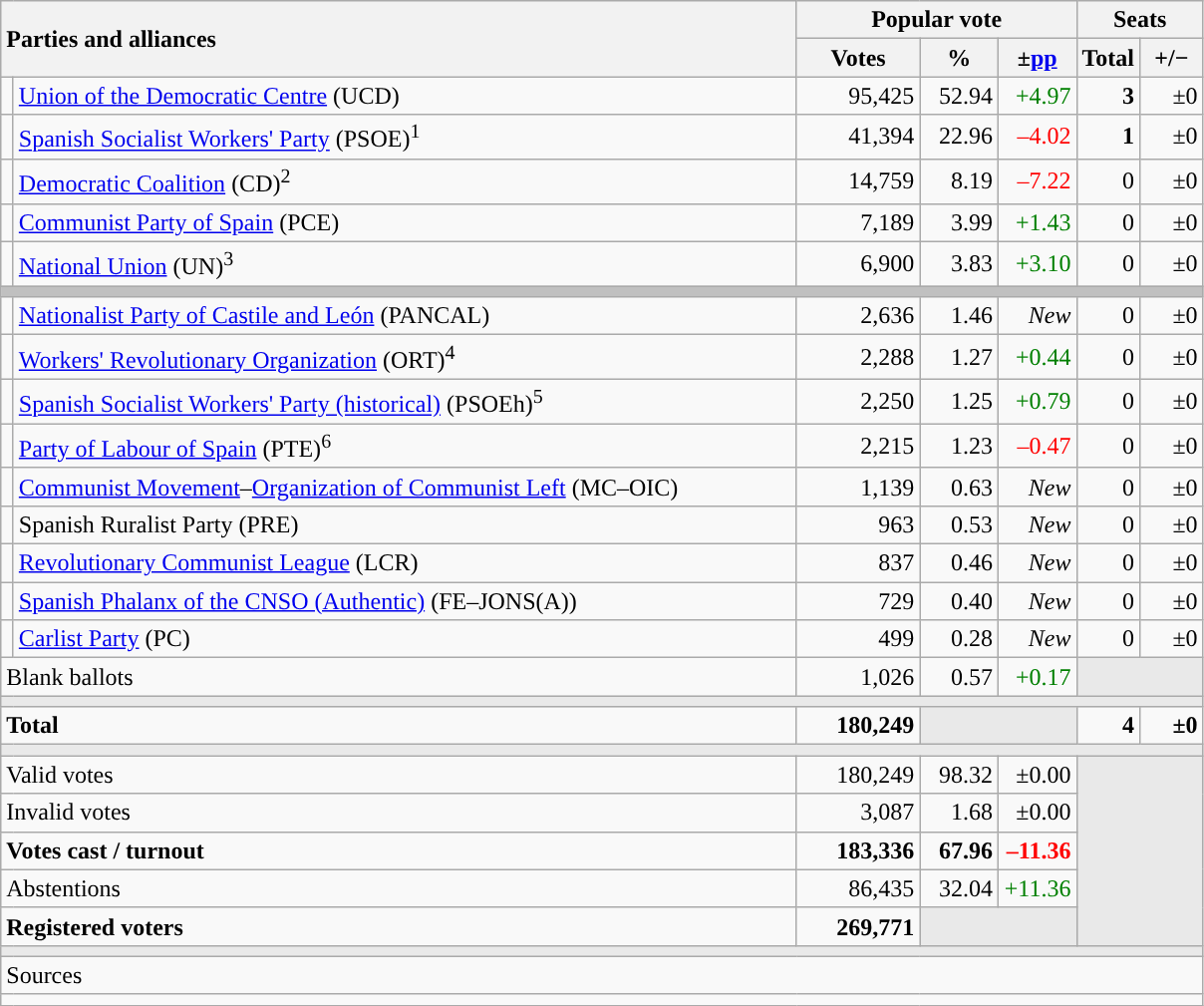<table class="wikitable" style="text-align:right;">
<tr>
<th style="text-align:left;" rowspan="2" colspan="2" width="525">Parties and alliances</th>
<th colspan="3">Popular vote</th>
<th colspan="2">Seats</th>
</tr>
<tr>
<th width="75">Votes</th>
<th width="45">%</th>
<th width="45">±<a href='#'>pp</a></th>
<th width="35">Total</th>
<th width="35">+/−</th>
</tr>
<tr>
<td width="1" style="color:inherit;background:"></td>
<td align="left"><a href='#'>Union of the Democratic Centre</a> (UCD)</td>
<td>95,425</td>
<td>52.94</td>
<td style="color:green;">+4.97</td>
<td><strong>3</strong></td>
<td>±0</td>
</tr>
<tr>
<td style="color:inherit;background:"></td>
<td align="left"><a href='#'>Spanish Socialist Workers' Party</a> (PSOE)<sup>1</sup></td>
<td>41,394</td>
<td>22.96</td>
<td style="color:red;">–4.02</td>
<td><strong>1</strong></td>
<td>±0</td>
</tr>
<tr>
<td style="color:inherit;background:"></td>
<td align="left"><a href='#'>Democratic Coalition</a> (CD)<sup>2</sup></td>
<td>14,759</td>
<td>8.19</td>
<td style="color:red;">–7.22</td>
<td>0</td>
<td>±0</td>
</tr>
<tr>
<td style="color:inherit;background:"></td>
<td align="left"><a href='#'>Communist Party of Spain</a> (PCE)</td>
<td>7,189</td>
<td>3.99</td>
<td style="color:green;">+1.43</td>
<td>0</td>
<td>±0</td>
</tr>
<tr>
<td style="color:inherit;background:"></td>
<td align="left"><a href='#'>National Union</a> (UN)<sup>3</sup></td>
<td>6,900</td>
<td>3.83</td>
<td style="color:green;">+3.10</td>
<td>0</td>
<td>±0</td>
</tr>
<tr>
<td colspan="7" bgcolor="#C0C0C0"></td>
</tr>
<tr>
<td style="color:inherit;background:"></td>
<td align="left"><a href='#'>Nationalist Party of Castile and León</a> (PANCAL)</td>
<td>2,636</td>
<td>1.46</td>
<td><em>New</em></td>
<td>0</td>
<td>±0</td>
</tr>
<tr>
<td style="color:inherit;background:"></td>
<td align="left"><a href='#'>Workers' Revolutionary Organization</a> (ORT)<sup>4</sup></td>
<td>2,288</td>
<td>1.27</td>
<td style="color:green;">+0.44</td>
<td>0</td>
<td>±0</td>
</tr>
<tr>
<td style="color:inherit;background:"></td>
<td align="left"><a href='#'>Spanish Socialist Workers' Party (historical)</a> (PSOEh)<sup>5</sup></td>
<td>2,250</td>
<td>1.25</td>
<td style="color:green;">+0.79</td>
<td>0</td>
<td>±0</td>
</tr>
<tr>
<td style="color:inherit;background:"></td>
<td align="left"><a href='#'>Party of Labour of Spain</a> (PTE)<sup>6</sup></td>
<td>2,215</td>
<td>1.23</td>
<td style="color:red;">–0.47</td>
<td>0</td>
<td>±0</td>
</tr>
<tr>
<td style="color:inherit;background:"></td>
<td align="left"><a href='#'>Communist Movement</a>–<a href='#'>Organization of Communist Left</a> (MC–OIC)</td>
<td>1,139</td>
<td>0.63</td>
<td><em>New</em></td>
<td>0</td>
<td>±0</td>
</tr>
<tr>
<td style="color:inherit;background:"></td>
<td align="left">Spanish Ruralist Party (PRE)</td>
<td>963</td>
<td>0.53</td>
<td><em>New</em></td>
<td>0</td>
<td>±0</td>
</tr>
<tr>
<td style="color:inherit;background:"></td>
<td align="left"><a href='#'>Revolutionary Communist League</a> (LCR)</td>
<td>837</td>
<td>0.46</td>
<td><em>New</em></td>
<td>0</td>
<td>±0</td>
</tr>
<tr>
<td style="color:inherit;background:"></td>
<td align="left"><a href='#'>Spanish Phalanx of the CNSO (Authentic)</a> (FE–JONS(A))</td>
<td>729</td>
<td>0.40</td>
<td><em>New</em></td>
<td>0</td>
<td>±0</td>
</tr>
<tr>
<td style="color:inherit;background:"></td>
<td align="left"><a href='#'>Carlist Party</a> (PC)</td>
<td>499</td>
<td>0.28</td>
<td><em>New</em></td>
<td>0</td>
<td>±0</td>
</tr>
<tr>
<td align="left" colspan="2">Blank ballots</td>
<td>1,026</td>
<td>0.57</td>
<td style="color:green;">+0.17</td>
<td bgcolor="#E9E9E9" colspan="2"></td>
</tr>
<tr>
<td colspan="7" bgcolor="#E9E9E9"></td>
</tr>
<tr style="font-weight:bold;">
<td align="left" colspan="2">Total</td>
<td>180,249</td>
<td bgcolor="#E9E9E9" colspan="2"></td>
<td>4</td>
<td>±0</td>
</tr>
<tr>
<td colspan="7" bgcolor="#E9E9E9"></td>
</tr>
<tr>
<td align="left" colspan="2">Valid votes</td>
<td>180,249</td>
<td>98.32</td>
<td>±0.00</td>
<td bgcolor="#E9E9E9" colspan="2" rowspan="5"></td>
</tr>
<tr>
<td align="left" colspan="2">Invalid votes</td>
<td>3,087</td>
<td>1.68</td>
<td>±0.00</td>
</tr>
<tr style="font-weight:bold;">
<td align="left" colspan="2">Votes cast / turnout</td>
<td>183,336</td>
<td>67.96</td>
<td style="color:red;">–11.36</td>
</tr>
<tr>
<td align="left" colspan="2">Abstentions</td>
<td>86,435</td>
<td>32.04</td>
<td style="color:green;">+11.36</td>
</tr>
<tr style="font-weight:bold;">
<td align="left" colspan="2">Registered voters</td>
<td>269,771</td>
<td bgcolor="#E9E9E9" colspan="2"></td>
</tr>
<tr>
<td colspan="7" bgcolor="#E9E9E9"></td>
</tr>
<tr>
<td align="left" colspan="7">Sources</td>
</tr>
<tr>
<td colspan="7" style="text-align:left; max-width:790px;"></td>
</tr>
</table>
